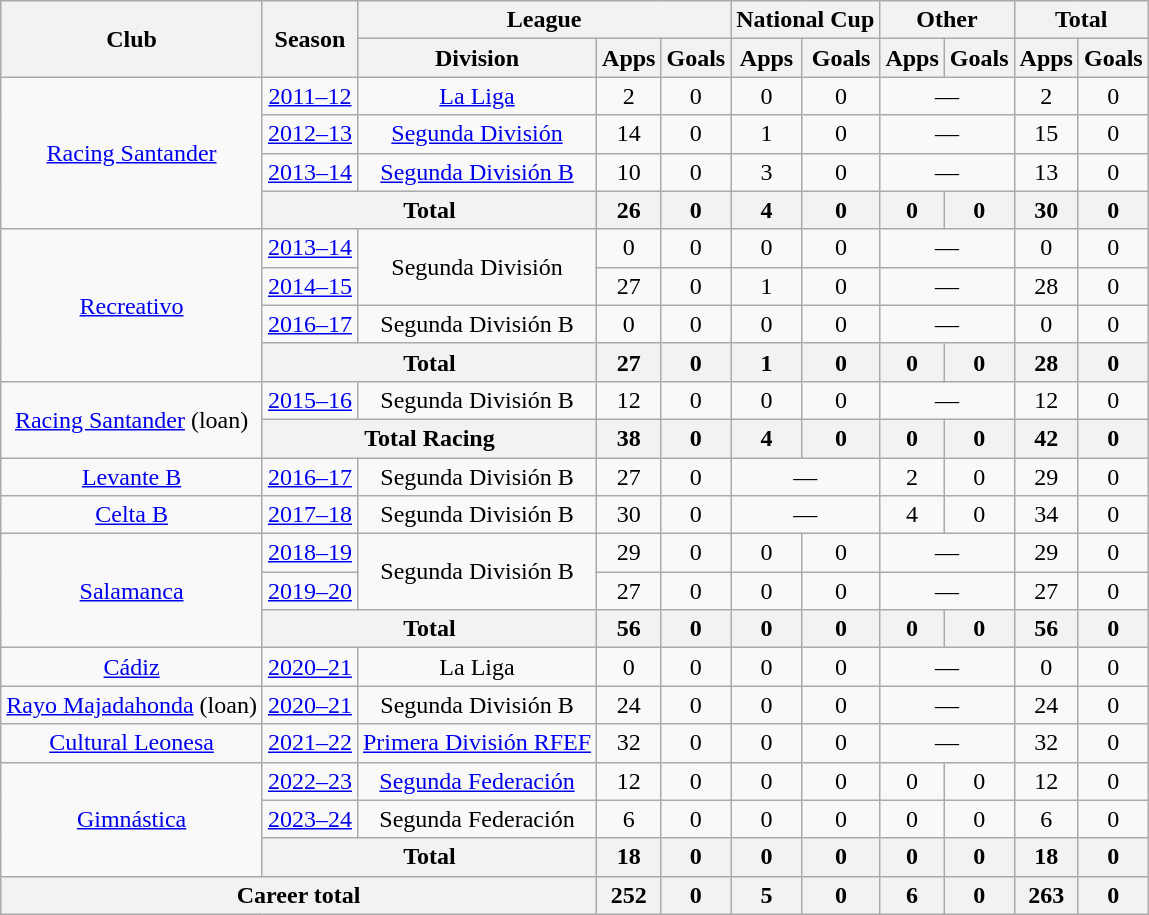<table class="wikitable" style="text-align:center">
<tr>
<th rowspan="2">Club</th>
<th rowspan="2">Season</th>
<th colspan="3">League</th>
<th colspan="2">National Cup</th>
<th colspan="2">Other</th>
<th colspan="2">Total</th>
</tr>
<tr>
<th>Division</th>
<th>Apps</th>
<th>Goals</th>
<th>Apps</th>
<th>Goals</th>
<th>Apps</th>
<th>Goals</th>
<th>Apps</th>
<th>Goals</th>
</tr>
<tr>
<td rowspan="4"><a href='#'>Racing Santander</a></td>
<td><a href='#'>2011–12</a></td>
<td><a href='#'>La Liga</a></td>
<td>2</td>
<td>0</td>
<td>0</td>
<td>0</td>
<td colspan="2">—</td>
<td>2</td>
<td>0</td>
</tr>
<tr>
<td><a href='#'>2012–13</a></td>
<td><a href='#'>Segunda División</a></td>
<td>14</td>
<td>0</td>
<td>1</td>
<td>0</td>
<td colspan="2">—</td>
<td>15</td>
<td>0</td>
</tr>
<tr>
<td><a href='#'>2013–14</a></td>
<td><a href='#'>Segunda División B</a></td>
<td>10</td>
<td>0</td>
<td>3</td>
<td>0</td>
<td colspan="2">—</td>
<td>13</td>
<td>0</td>
</tr>
<tr>
<th colspan="2">Total</th>
<th>26</th>
<th>0</th>
<th>4</th>
<th>0</th>
<th>0</th>
<th>0</th>
<th>30</th>
<th>0</th>
</tr>
<tr>
<td rowspan="4"><a href='#'>Recreativo</a></td>
<td><a href='#'>2013–14</a></td>
<td rowspan="2">Segunda División</td>
<td>0</td>
<td>0</td>
<td>0</td>
<td>0</td>
<td colspan="2">—</td>
<td>0</td>
<td>0</td>
</tr>
<tr>
<td><a href='#'>2014–15</a></td>
<td>27</td>
<td>0</td>
<td>1</td>
<td>0</td>
<td colspan="2">—</td>
<td>28</td>
<td>0</td>
</tr>
<tr>
<td><a href='#'>2016–17</a></td>
<td>Segunda División B</td>
<td>0</td>
<td>0</td>
<td>0</td>
<td>0</td>
<td colspan="2">—</td>
<td>0</td>
<td>0</td>
</tr>
<tr>
<th colspan="2">Total</th>
<th>27</th>
<th>0</th>
<th>1</th>
<th>0</th>
<th>0</th>
<th>0</th>
<th>28</th>
<th>0</th>
</tr>
<tr>
<td rowspan="2"><a href='#'>Racing Santander</a> (loan)</td>
<td><a href='#'>2015–16</a></td>
<td>Segunda División B</td>
<td>12</td>
<td>0</td>
<td>0</td>
<td>0</td>
<td colspan="2">—</td>
<td>12</td>
<td>0</td>
</tr>
<tr>
<th colspan="2">Total Racing</th>
<th>38</th>
<th>0</th>
<th>4</th>
<th>0</th>
<th>0</th>
<th>0</th>
<th>42</th>
<th>0</th>
</tr>
<tr>
<td><a href='#'>Levante B</a></td>
<td><a href='#'>2016–17</a></td>
<td>Segunda División B</td>
<td>27</td>
<td>0</td>
<td colspan="2">—</td>
<td>2</td>
<td>0</td>
<td>29</td>
<td>0</td>
</tr>
<tr>
<td><a href='#'>Celta B</a></td>
<td><a href='#'>2017–18</a></td>
<td>Segunda División B</td>
<td>30</td>
<td>0</td>
<td colspan="2">—</td>
<td>4</td>
<td>0</td>
<td>34</td>
<td>0</td>
</tr>
<tr>
<td rowspan="3"><a href='#'>Salamanca</a></td>
<td><a href='#'>2018–19</a></td>
<td rowspan="2">Segunda División B</td>
<td>29</td>
<td>0</td>
<td>0</td>
<td>0</td>
<td colspan="2">—</td>
<td>29</td>
<td>0</td>
</tr>
<tr>
<td><a href='#'>2019–20</a></td>
<td>27</td>
<td>0</td>
<td>0</td>
<td>0</td>
<td colspan="2">—</td>
<td>27</td>
<td>0</td>
</tr>
<tr>
<th colspan="2">Total</th>
<th>56</th>
<th>0</th>
<th>0</th>
<th>0</th>
<th>0</th>
<th>0</th>
<th>56</th>
<th>0</th>
</tr>
<tr>
<td><a href='#'>Cádiz</a></td>
<td><a href='#'>2020–21</a></td>
<td>La Liga</td>
<td>0</td>
<td>0</td>
<td>0</td>
<td>0</td>
<td colspan="2">—</td>
<td>0</td>
<td>0</td>
</tr>
<tr>
<td><a href='#'>Rayo Majadahonda</a> (loan)</td>
<td><a href='#'>2020–21</a></td>
<td>Segunda División B</td>
<td>24</td>
<td>0</td>
<td>0</td>
<td>0</td>
<td colspan="2">—</td>
<td>24</td>
<td>0</td>
</tr>
<tr>
<td><a href='#'>Cultural Leonesa</a></td>
<td><a href='#'>2021–22</a></td>
<td><a href='#'>Primera División RFEF</a></td>
<td>32</td>
<td>0</td>
<td>0</td>
<td>0</td>
<td colspan="2">—</td>
<td>32</td>
<td>0</td>
</tr>
<tr>
<td rowspan="3"><a href='#'>Gimnástica</a></td>
<td><a href='#'>2022–23</a></td>
<td><a href='#'>Segunda Federación</a></td>
<td>12</td>
<td>0</td>
<td>0</td>
<td>0</td>
<td>0</td>
<td>0</td>
<td>12</td>
<td>0</td>
</tr>
<tr>
<td><a href='#'>2023–24</a></td>
<td>Segunda Federación</td>
<td>6</td>
<td>0</td>
<td>0</td>
<td>0</td>
<td>0</td>
<td>0</td>
<td>6</td>
<td>0</td>
</tr>
<tr>
<th colspan="2">Total</th>
<th>18</th>
<th>0</th>
<th>0</th>
<th>0</th>
<th>0</th>
<th>0</th>
<th>18</th>
<th>0</th>
</tr>
<tr>
<th colspan="3">Career total</th>
<th>252</th>
<th>0</th>
<th>5</th>
<th>0</th>
<th>6</th>
<th>0</th>
<th>263</th>
<th>0</th>
</tr>
</table>
